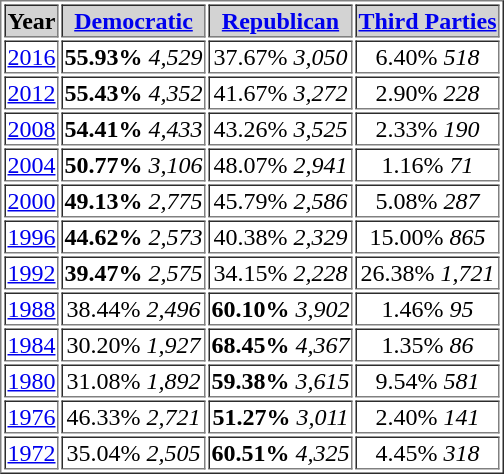<table border = “2”>
<tr style="background:lightgrey;">
<th>Year</th>
<th><a href='#'>Democratic</a></th>
<th><a href='#'>Republican</a></th>
<th><a href='#'>Third Parties</a></th>
</tr>
<tr>
<td align="center" ><a href='#'>2016</a></td>
<td align="center" ><strong>55.93%</strong> <em>4,529</em></td>
<td align="center" >37.67% <em>3,050</em></td>
<td align="center" >6.40% <em>518</em></td>
</tr>
<tr>
<td align="center" ><a href='#'>2012</a></td>
<td align="center" ><strong>55.43%</strong> <em>4,352</em></td>
<td align="center" >41.67% <em>3,272</em></td>
<td align="center" >2.90% <em>228</em></td>
</tr>
<tr>
<td align="center" ><a href='#'>2008</a></td>
<td align="center" ><strong>54.41%</strong> <em>4,433</em></td>
<td align="center" >43.26% <em>3,525</em></td>
<td align="center" >2.33% <em>190</em></td>
</tr>
<tr>
<td align="center" ><a href='#'>2004</a></td>
<td align="center" ><strong>50.77%</strong> <em>3,106</em></td>
<td align="center" >48.07% <em>2,941</em></td>
<td align="center" >1.16% <em>71</em></td>
</tr>
<tr>
<td align="center" ><a href='#'>2000</a></td>
<td align="center" ><strong>49.13%</strong> <em>2,775</em></td>
<td align="center" >45.79% <em>2,586</em></td>
<td align="center" >5.08% <em>287</em></td>
</tr>
<tr>
<td align="center" ><a href='#'>1996</a></td>
<td align="center" ><strong>44.62%</strong> <em>2,573</em></td>
<td align="center" >40.38% <em>2,329</em></td>
<td align="center" >15.00% <em>865</em></td>
</tr>
<tr>
<td align="center" ><a href='#'>1992</a></td>
<td align="center" ><strong>39.47%</strong> <em>2,575</em></td>
<td align="center" >34.15% <em>2,228</em></td>
<td align="center" >26.38% <em>1,721</em></td>
</tr>
<tr>
<td align="center" ><a href='#'>1988</a></td>
<td align="center" >38.44% <em>2,496</em></td>
<td align="center" ><strong>60.10%</strong> <em>3,902</em></td>
<td align="center" >1.46% <em>95</em></td>
</tr>
<tr>
<td align="center" ><a href='#'>1984</a></td>
<td align="center" >30.20% <em>1,927</em></td>
<td align="center" ><strong>68.45%</strong> <em>4,367</em></td>
<td align="center" >1.35% <em>86</em></td>
</tr>
<tr>
<td align="center" ><a href='#'>1980</a></td>
<td align="center" >31.08% <em>1,892</em></td>
<td align="center" ><strong>59.38%</strong> <em>3,615</em></td>
<td align="center" >9.54% <em>581</em></td>
</tr>
<tr>
<td align="center" ><a href='#'>1976</a></td>
<td align="center" >46.33% <em>2,721</em></td>
<td align="center" ><strong>51.27%</strong> <em>3,011</em></td>
<td align="center" >2.40% <em>141</em></td>
</tr>
<tr>
<td align="center" ><a href='#'>1972</a></td>
<td align="center" >35.04% <em>2,505</em></td>
<td align="center" ><strong>60.51%</strong> <em>4,325</em></td>
<td align="center" >4.45% <em>318</em></td>
</tr>
</table>
